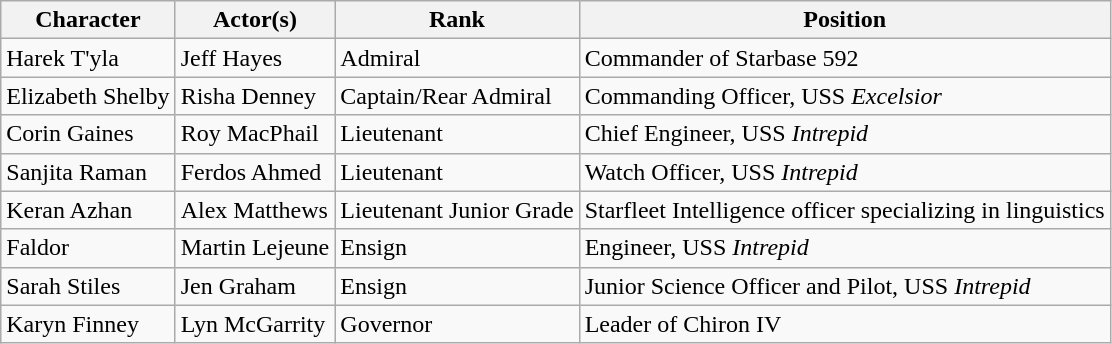<table class="wikitable">
<tr>
<th>Character</th>
<th>Actor(s)</th>
<th>Rank</th>
<th>Position</th>
</tr>
<tr>
<td>Harek T'yla</td>
<td>Jeff Hayes</td>
<td>Admiral</td>
<td>Commander of Starbase 592</td>
</tr>
<tr>
<td>Elizabeth Shelby</td>
<td>Risha Denney</td>
<td>Captain/Rear Admiral</td>
<td>Commanding Officer, USS <em>Excelsior</em></td>
</tr>
<tr>
<td>Corin Gaines</td>
<td>Roy MacPhail</td>
<td>Lieutenant</td>
<td>Chief Engineer, USS <em>Intrepid</em></td>
</tr>
<tr>
<td>Sanjita Raman</td>
<td>Ferdos Ahmed</td>
<td>Lieutenant</td>
<td>Watch Officer, USS <em>Intrepid</em></td>
</tr>
<tr>
<td>Keran Azhan</td>
<td>Alex Matthews</td>
<td>Lieutenant Junior Grade</td>
<td>Starfleet Intelligence officer specializing in linguistics</td>
</tr>
<tr>
<td>Faldor</td>
<td>Martin Lejeune</td>
<td>Ensign</td>
<td>Engineer, USS <em>Intrepid</em></td>
</tr>
<tr>
<td>Sarah Stiles</td>
<td>Jen Graham</td>
<td>Ensign</td>
<td>Junior Science Officer and Pilot, USS <em>Intrepid</em></td>
</tr>
<tr>
<td>Karyn Finney</td>
<td>Lyn McGarrity</td>
<td>Governor</td>
<td>Leader of Chiron IV</td>
</tr>
</table>
